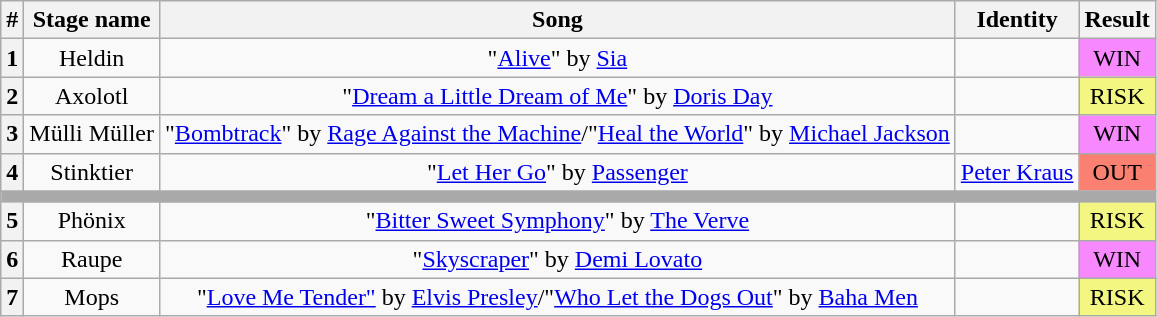<table class="wikitable plainrowheaders" style="text-align: center;">
<tr>
<th>#</th>
<th>Stage name</th>
<th>Song</th>
<th>Identity</th>
<th>Result</th>
</tr>
<tr>
<th>1</th>
<td>Heldin</td>
<td>"<a href='#'>Alive</a>" by <a href='#'>Sia</a></td>
<td></td>
<td bgcolor="F888FD">WIN</td>
</tr>
<tr>
<th>2</th>
<td>Axolotl</td>
<td>"<a href='#'>Dream a Little Dream of Me</a>" by <a href='#'>Doris Day</a></td>
<td></td>
<td bgcolor="#F3F781">RISK</td>
</tr>
<tr>
<th>3</th>
<td>Mülli Müller</td>
<td>"<a href='#'>Bombtrack</a>" by <a href='#'>Rage Against the Machine</a>/"<a href='#'>Heal the World</a>" by <a href='#'>Michael Jackson</a></td>
<td></td>
<td bgcolor="F888FD">WIN</td>
</tr>
<tr>
<th>4</th>
<td>Stinktier</td>
<td>"<a href='#'>Let Her Go</a>" by <a href='#'>Passenger</a></td>
<td><a href='#'>Peter Kraus</a></td>
<td bgcolor="salmon">OUT</td>
</tr>
<tr>
<td colspan="6" style="background:darkgray"></td>
</tr>
<tr>
<th>5</th>
<td>Phönix</td>
<td>"<a href='#'>Bitter Sweet Symphony</a>" by <a href='#'>The Verve</a></td>
<td></td>
<td bgcolor="#F3F781">RISK</td>
</tr>
<tr>
<th>6</th>
<td>Raupe</td>
<td>"<a href='#'>Skyscraper</a>" by <a href='#'>Demi Lovato</a></td>
<td></td>
<td bgcolor="F888FD">WIN</td>
</tr>
<tr>
<th>7</th>
<td>Mops</td>
<td>"<a href='#'>Love Me Tender"</a> by <a href='#'>Elvis Presley</a>/"<a href='#'>Who Let the Dogs Out</a>" by <a href='#'>Baha Men</a></td>
<td></td>
<td bgcolor="#F3F781">RISK</td>
</tr>
</table>
